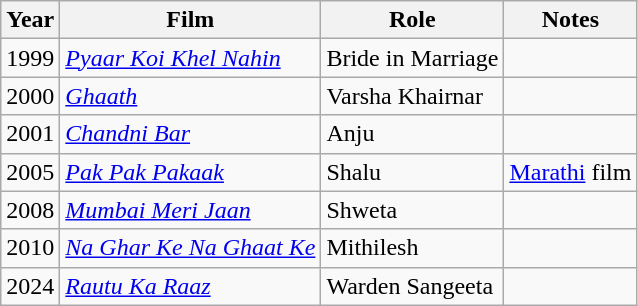<table class="wikitable sortable">
<tr>
<th>Year</th>
<th>Film</th>
<th>Role</th>
<th>Notes</th>
</tr>
<tr>
<td>1999</td>
<td><em><a href='#'>Pyaar Koi Khel Nahin</a></em></td>
<td>Bride in Marriage</td>
<td></td>
</tr>
<tr>
<td>2000</td>
<td><em> <a href='#'>Ghaath</a></em></td>
<td>Varsha Khairnar</td>
<td></td>
</tr>
<tr>
<td>2001</td>
<td><em><a href='#'>Chandni Bar</a></em></td>
<td>Anju</td>
<td></td>
</tr>
<tr>
<td>2005</td>
<td><em><a href='#'>Pak Pak Pakaak</a></em></td>
<td>Shalu</td>
<td><a href='#'>Marathi</a> film</td>
</tr>
<tr>
<td>2008</td>
<td><em><a href='#'>Mumbai Meri Jaan</a></em></td>
<td>Shweta</td>
<td></td>
</tr>
<tr>
<td>2010</td>
<td><em><a href='#'>Na Ghar Ke Na Ghaat Ke</a></em></td>
<td>Mithilesh</td>
<td></td>
</tr>
<tr>
<td>2024</td>
<td><em><a href='#'>Rautu Ka Raaz</a></em></td>
<td>Warden Sangeeta</td>
<td></td>
</tr>
</table>
